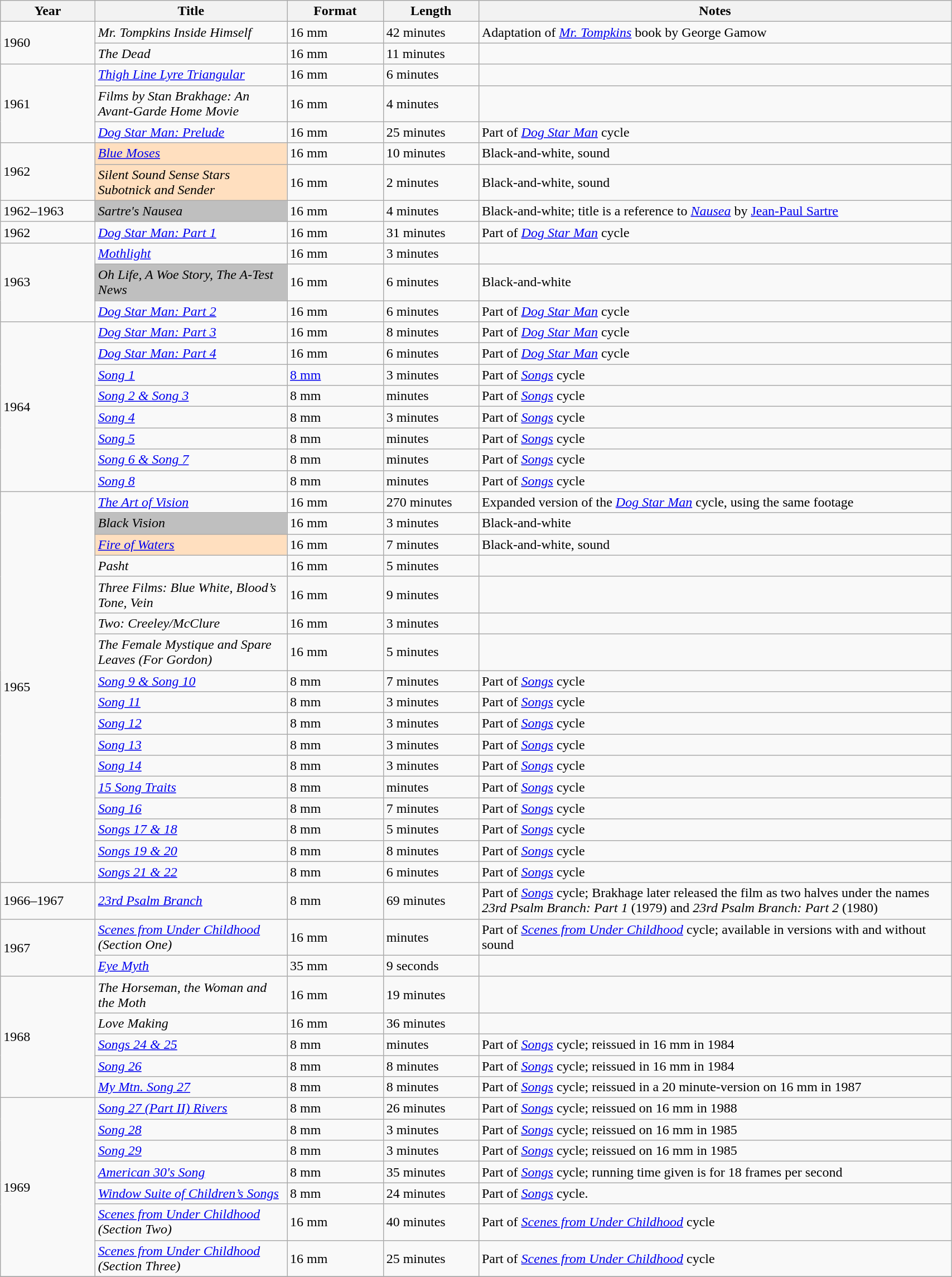<table class="wikitable plainrowheaders" style="width: 90%">
<tr>
<th style="width: 5%;" scope="col">Year</th>
<th style="width: 10%;" scope="col">Title</th>
<th style="width: 5%;" scope="col">Format</th>
<th style="width: 5%;" scope="col">Length</th>
<th style="width: 25%;" scope="col">Notes</th>
</tr>
<tr>
<td scope="row" rowspan="2">1960</td>
<td><em>Mr. Tompkins Inside Himself</em></td>
<td>16 mm</td>
<td>42 minutes</td>
<td>Adaptation of <em><a href='#'>Mr. Tompkins</a></em> book by George Gamow</td>
</tr>
<tr>
<td scope="row"><em>The Dead</em></td>
<td>16 mm</td>
<td>11 minutes</td>
<td></td>
</tr>
<tr>
<td scope="row" rowspan="3">1961</td>
<td><em><a href='#'>Thigh Line Lyre Triangular</a></em></td>
<td>16 mm</td>
<td>6 minutes</td>
<td></td>
</tr>
<tr>
<td scope="row"><em>Films by Stan Brakhage: An Avant-Garde Home Movie</em></td>
<td>16 mm</td>
<td>4 minutes</td>
<td></td>
</tr>
<tr>
<td scope="row"><em><a href='#'>Dog Star Man: Prelude</a></em></td>
<td>16 mm</td>
<td>25 minutes</td>
<td>Part of <em><a href='#'>Dog Star Man</a></em> cycle</td>
</tr>
<tr>
<td scope="row" rowspan="2">1962</td>
<td scope="row" style="background: #ffdfbf;"><em><a href='#'>Blue Moses</a></em></td>
<td>16 mm</td>
<td>10 minutes</td>
<td>Black-and-white, sound</td>
</tr>
<tr>
<td scope="row" style="background: #ffdfbf;"><em>Silent Sound Sense Stars Subotnick and Sender</em></td>
<td>16 mm</td>
<td>2 minutes</td>
<td>Black-and-white, sound</td>
</tr>
<tr>
<td scope="row">1962–1963</td>
<td scope="row" style="background: #bfbfbf;"><em>Sartre's Nausea</em></td>
<td>16 mm</td>
<td>4 minutes</td>
<td>Black-and-white; title is a reference to <em><a href='#'>Nausea</a></em> by <a href='#'>Jean-Paul Sartre</a></td>
</tr>
<tr>
<td scope="row">1962</td>
<td><em><a href='#'>Dog Star Man: Part 1</a></em></td>
<td>16 mm</td>
<td>31 minutes</td>
<td>Part of <em><a href='#'>Dog Star Man</a></em> cycle</td>
</tr>
<tr>
<td scope="row" rowspan="3">1963</td>
<td><em><a href='#'>Mothlight</a></em></td>
<td>16 mm</td>
<td>3 minutes</td>
<td></td>
</tr>
<tr>
<td scope="row" style="background: #bfbfbf;"><em>Oh Life, A Woe Story, The A-Test News</em></td>
<td>16 mm</td>
<td>6 minutes</td>
<td>Black-and-white</td>
</tr>
<tr>
<td scope="row"><em><a href='#'>Dog Star Man: Part 2</a></em></td>
<td>16 mm</td>
<td>6 minutes</td>
<td>Part of <em><a href='#'>Dog Star Man</a></em> cycle</td>
</tr>
<tr>
<td scope="row" rowspan="8">1964</td>
<td><em><a href='#'>Dog Star Man: Part 3</a></em></td>
<td>16 mm</td>
<td>8 minutes</td>
<td>Part of <em><a href='#'>Dog Star Man</a></em> cycle</td>
</tr>
<tr>
<td scope="row"><em><a href='#'>Dog Star Man: Part 4</a></em></td>
<td>16 mm</td>
<td>6 minutes</td>
<td>Part of <em><a href='#'>Dog Star Man</a></em> cycle</td>
</tr>
<tr>
<td scope="row"><em><a href='#'>Song 1</a></em></td>
<td><a href='#'>8 mm</a></td>
<td>3 minutes</td>
<td>Part of <em><a href='#'>Songs</a></em> cycle</td>
</tr>
<tr>
<td scope="row"><em><a href='#'>Song 2 & Song 3</a></em></td>
<td>8 mm</td>
<td> minutes</td>
<td>Part of <em><a href='#'>Songs</a></em> cycle</td>
</tr>
<tr>
<td scope="row"><em><a href='#'>Song 4</a></em></td>
<td>8 mm</td>
<td>3 minutes</td>
<td>Part of <em><a href='#'>Songs</a></em> cycle</td>
</tr>
<tr>
<td scope="row"><em><a href='#'>Song 5</a></em></td>
<td>8 mm</td>
<td> minutes</td>
<td>Part of <em><a href='#'>Songs</a></em> cycle</td>
</tr>
<tr>
<td scope="row"><em><a href='#'>Song 6 & Song 7</a></em></td>
<td>8 mm</td>
<td> minutes</td>
<td>Part of <em><a href='#'>Songs</a></em> cycle</td>
</tr>
<tr>
<td scope="row"><em><a href='#'>Song 8</a></em></td>
<td>8 mm</td>
<td> minutes</td>
<td>Part of <em><a href='#'>Songs</a></em> cycle</td>
</tr>
<tr>
<td scope="row" rowspan="17">1965</td>
<td><em><a href='#'>The Art of Vision</a></em></td>
<td>16 mm</td>
<td>270 minutes</td>
<td>Expanded version of the <em><a href='#'>Dog Star Man</a></em> cycle, using the same footage</td>
</tr>
<tr>
<td scope="row" style="background: #bfbfbf;"><em>Black Vision</em></td>
<td>16 mm</td>
<td>3 minutes</td>
<td>Black-and-white</td>
</tr>
<tr>
<td scope="row" style="background: #ffdfbf;"><em><a href='#'>Fire of Waters</a></em></td>
<td>16 mm</td>
<td>7 minutes</td>
<td>Black-and-white, sound</td>
</tr>
<tr>
<td scope="row"><em>Pasht</em></td>
<td>16 mm</td>
<td>5 minutes</td>
<td></td>
</tr>
<tr>
<td scope="row"><em>Three Films: Blue White, Blood’s Tone, Vein</em></td>
<td>16 mm</td>
<td>9 minutes</td>
<td></td>
</tr>
<tr>
<td scope="row"><em>Two: Creeley/McClure</em></td>
<td>16 mm</td>
<td>3 minutes</td>
<td></td>
</tr>
<tr>
<td scope="row"><em>The Female Mystique and Spare Leaves (For Gordon)</em></td>
<td>16 mm</td>
<td>5 minutes</td>
<td></td>
</tr>
<tr>
<td scope="row"><em><a href='#'>Song 9 & Song 10</a></em></td>
<td>8 mm</td>
<td>7 minutes</td>
<td>Part of <em><a href='#'>Songs</a></em> cycle</td>
</tr>
<tr>
<td scope="row"><em><a href='#'>Song 11</a></em></td>
<td>8 mm</td>
<td>3 minutes</td>
<td>Part of <em><a href='#'>Songs</a></em> cycle</td>
</tr>
<tr>
<td scope="row"><em><a href='#'>Song 12</a></em></td>
<td>8 mm</td>
<td>3 minutes</td>
<td>Part of <em><a href='#'>Songs</a></em> cycle</td>
</tr>
<tr>
<td scope="row"><em><a href='#'>Song 13</a></em></td>
<td>8 mm</td>
<td>3 minutes</td>
<td>Part of <em><a href='#'>Songs</a></em> cycle</td>
</tr>
<tr>
<td scope="row"><em><a href='#'>Song 14</a></em></td>
<td>8 mm</td>
<td>3 minutes</td>
<td>Part of <em><a href='#'>Songs</a></em> cycle</td>
</tr>
<tr>
<td scope="row"><em><a href='#'>15 Song Traits</a></em></td>
<td>8 mm</td>
<td> minutes</td>
<td>Part of <em><a href='#'>Songs</a></em> cycle</td>
</tr>
<tr>
<td scope="row"><em><a href='#'>Song 16</a></em></td>
<td>8 mm</td>
<td>7 minutes</td>
<td>Part of <em><a href='#'>Songs</a></em> cycle</td>
</tr>
<tr>
<td scope="row"><em><a href='#'>Songs 17 & 18</a></em></td>
<td>8 mm</td>
<td>5 minutes</td>
<td>Part of <em><a href='#'>Songs</a></em> cycle</td>
</tr>
<tr>
<td scope="row"><em><a href='#'>Songs 19 & 20</a></em></td>
<td>8 mm</td>
<td>8 minutes</td>
<td>Part of <em><a href='#'>Songs</a></em> cycle</td>
</tr>
<tr>
<td scope="row"><em><a href='#'>Songs 21 & 22</a></em></td>
<td>8 mm</td>
<td>6 minutes</td>
<td>Part of <em><a href='#'>Songs</a></em> cycle</td>
</tr>
<tr>
<td scope="row">1966–1967</td>
<td><em><a href='#'>23rd Psalm Branch</a></em></td>
<td>8 mm</td>
<td>69 minutes</td>
<td>Part of <em><a href='#'>Songs</a></em> cycle; Brakhage later released the film as two halves under the names <em>23rd Psalm Branch: Part 1</em> (1979) and <em>23rd Psalm Branch: Part 2</em> (1980)</td>
</tr>
<tr>
<td scope="row" rowspan="2">1967</td>
<td><em><a href='#'>Scenes from Under Childhood</a> (Section One)</em></td>
<td>16 mm</td>
<td> minutes</td>
<td>Part of <em><a href='#'>Scenes from Under Childhood</a></em> cycle; available in versions with and without sound</td>
</tr>
<tr>
<td scope="row"><em><a href='#'>Eye Myth</a></em></td>
<td>35 mm</td>
<td>9 seconds</td>
<td></td>
</tr>
<tr>
<td scope="row" rowspan="5">1968</td>
<td><em>The Horseman, the Woman and the Moth</em></td>
<td>16 mm</td>
<td>19 minutes</td>
<td></td>
</tr>
<tr>
<td scope="row"><em>Love Making</em></td>
<td>16 mm</td>
<td>36 minutes</td>
<td></td>
</tr>
<tr>
<td scope="row"><em><a href='#'>Songs 24 & 25</a></em></td>
<td>8 mm</td>
<td> minutes</td>
<td>Part of <em><a href='#'>Songs</a></em> cycle; reissued in 16 mm in 1984</td>
</tr>
<tr>
<td scope="row"><em><a href='#'>Song 26</a></em></td>
<td>8 mm</td>
<td>8 minutes</td>
<td>Part of <em><a href='#'>Songs</a></em> cycle; reissued in 16 mm in 1984</td>
</tr>
<tr>
<td scope="row"><em><a href='#'>My Mtn. Song 27</a></em></td>
<td>8 mm</td>
<td>8 minutes</td>
<td>Part of <em><a href='#'>Songs</a></em> cycle; reissued in a 20 minute-version on 16 mm in 1987</td>
</tr>
<tr>
<td scope="row" rowspan="7">1969</td>
<td><em><a href='#'>Song 27 (Part II) Rivers</a></em></td>
<td>8 mm</td>
<td>26 minutes</td>
<td>Part of <em><a href='#'>Songs</a></em> cycle; reissued on 16 mm in 1988</td>
</tr>
<tr>
<td scope="row"><em><a href='#'>Song 28</a></em></td>
<td>8 mm</td>
<td>3 minutes</td>
<td>Part of <em><a href='#'>Songs</a></em> cycle; reissued on 16 mm in 1985</td>
</tr>
<tr>
<td scope="row"><em><a href='#'>Song 29</a></em></td>
<td>8 mm</td>
<td>3 minutes</td>
<td>Part of <em><a href='#'>Songs</a></em> cycle; reissued on 16 mm in 1985</td>
</tr>
<tr>
<td scope="row"><em><a href='#'>American 30's Song</a></em></td>
<td>8 mm</td>
<td>35 minutes</td>
<td>Part of <em><a href='#'>Songs</a></em> cycle; running time given is for 18 frames per second</td>
</tr>
<tr>
<td scope="row"><em><a href='#'>Window Suite of Children’s Songs</a></em></td>
<td>8 mm</td>
<td>24 minutes</td>
<td>Part of <em><a href='#'>Songs</a></em> cycle.</td>
</tr>
<tr>
<td scope="row"><em><a href='#'>Scenes from Under Childhood</a> (Section Two)</em></td>
<td>16 mm</td>
<td>40 minutes</td>
<td>Part of <em><a href='#'>Scenes from Under Childhood</a></em> cycle</td>
</tr>
<tr>
<td scope="row"><em><a href='#'>Scenes from Under Childhood</a> (Section Three)</em></td>
<td>16 mm</td>
<td>25 minutes</td>
<td>Part of <em><a href='#'>Scenes from Under Childhood</a></em> cycle</td>
</tr>
<tr>
</tr>
</table>
